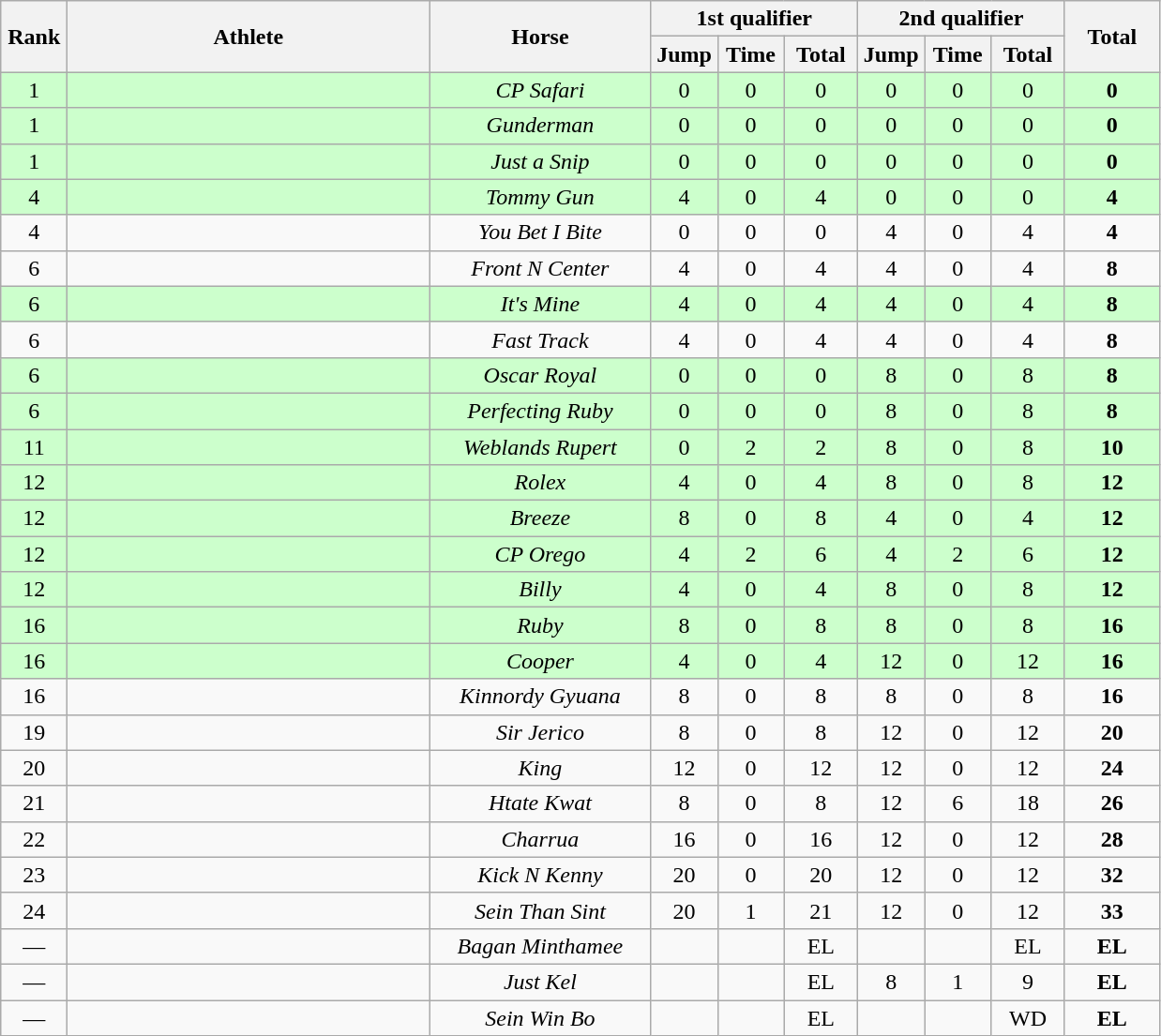<table class="wikitable" style="text-align:center">
<tr>
<th rowspan=2 width=40>Rank</th>
<th rowspan=2 width=250>Athlete</th>
<th rowspan=2 width=150>Horse</th>
<th colspan=3>1st qualifier</th>
<th colspan=3>2nd qualifier</th>
<th rowspan=2 width=60>Total</th>
</tr>
<tr>
<th width=40>Jump</th>
<th width=40>Time</th>
<th width=45>Total</th>
<th width=40>Jump</th>
<th width=40>Time</th>
<th width=45>Total</th>
</tr>
<tr bgcolor="ccffcc">
<td>1</td>
<td align=left></td>
<td><em>CP Safari</em></td>
<td>0</td>
<td>0</td>
<td>0</td>
<td>0</td>
<td>0</td>
<td>0</td>
<td><strong>0</strong></td>
</tr>
<tr bgcolor="ccffcc">
<td>1</td>
<td align=left></td>
<td><em>Gunderman</em></td>
<td>0</td>
<td>0</td>
<td>0</td>
<td>0</td>
<td>0</td>
<td>0</td>
<td><strong>0</strong></td>
</tr>
<tr bgcolor="ccffcc">
<td>1</td>
<td align=left></td>
<td><em>Just a Snip</em></td>
<td>0</td>
<td>0</td>
<td>0</td>
<td>0</td>
<td>0</td>
<td>0</td>
<td><strong>0</strong></td>
</tr>
<tr bgcolor="ccffcc">
<td>4</td>
<td align=left></td>
<td><em>Tommy Gun</em></td>
<td>4</td>
<td>0</td>
<td>4</td>
<td>0</td>
<td>0</td>
<td>0</td>
<td><strong>4</strong></td>
</tr>
<tr>
<td>4</td>
<td align=left></td>
<td><em>You Bet I Bite</em></td>
<td>0</td>
<td>0</td>
<td>0</td>
<td>4</td>
<td>0</td>
<td>4</td>
<td><strong>4</strong></td>
</tr>
<tr>
<td>6</td>
<td align=left></td>
<td><em>Front N Center</em></td>
<td>4</td>
<td>0</td>
<td>4</td>
<td>4</td>
<td>0</td>
<td>4</td>
<td><strong>8</strong></td>
</tr>
<tr bgcolor="ccffcc">
<td>6</td>
<td align=left></td>
<td><em>It's Mine</em></td>
<td>4</td>
<td>0</td>
<td>4</td>
<td>4</td>
<td>0</td>
<td>4</td>
<td><strong>8</strong></td>
</tr>
<tr>
<td>6</td>
<td align=left></td>
<td><em>Fast Track</em></td>
<td>4</td>
<td>0</td>
<td>4</td>
<td>4</td>
<td>0</td>
<td>4</td>
<td><strong>8</strong></td>
</tr>
<tr bgcolor="ccffcc">
<td>6</td>
<td align=left></td>
<td><em>Oscar Royal</em></td>
<td>0</td>
<td>0</td>
<td>0</td>
<td>8</td>
<td>0</td>
<td>8</td>
<td><strong>8</strong></td>
</tr>
<tr bgcolor="ccffcc">
<td>6</td>
<td align=left></td>
<td><em>Perfecting Ruby</em></td>
<td>0</td>
<td>0</td>
<td>0</td>
<td>8</td>
<td>0</td>
<td>8</td>
<td><strong>8</strong></td>
</tr>
<tr bgcolor="ccffcc">
<td>11</td>
<td align=left></td>
<td><em>Weblands Rupert</em></td>
<td>0</td>
<td>2</td>
<td>2</td>
<td>8</td>
<td>0</td>
<td>8</td>
<td><strong>10</strong></td>
</tr>
<tr bgcolor="ccffcc">
<td>12</td>
<td align=left></td>
<td><em>Rolex</em></td>
<td>4</td>
<td>0</td>
<td>4</td>
<td>8</td>
<td>0</td>
<td>8</td>
<td><strong>12</strong></td>
</tr>
<tr bgcolor="ccffcc">
<td>12</td>
<td align=left></td>
<td><em>Breeze</em></td>
<td>8</td>
<td>0</td>
<td>8</td>
<td>4</td>
<td>0</td>
<td>4</td>
<td><strong>12</strong></td>
</tr>
<tr bgcolor="ccffcc">
<td>12</td>
<td align=left></td>
<td><em>CP Orego</em></td>
<td>4</td>
<td>2</td>
<td>6</td>
<td>4</td>
<td>2</td>
<td>6</td>
<td><strong>12</strong></td>
</tr>
<tr bgcolor="ccffcc">
<td>12</td>
<td align=left></td>
<td><em>Billy</em></td>
<td>4</td>
<td>0</td>
<td>4</td>
<td>8</td>
<td>0</td>
<td>8</td>
<td><strong>12</strong></td>
</tr>
<tr bgcolor="ccffcc">
<td>16</td>
<td align=left></td>
<td><em>Ruby</em></td>
<td>8</td>
<td>0</td>
<td>8</td>
<td>8</td>
<td>0</td>
<td>8</td>
<td><strong>16</strong></td>
</tr>
<tr bgcolor="ccffcc">
<td>16</td>
<td align=left></td>
<td><em>Cooper</em></td>
<td>4</td>
<td>0</td>
<td>4</td>
<td>12</td>
<td>0</td>
<td>12</td>
<td><strong>16</strong></td>
</tr>
<tr>
<td>16</td>
<td align=left></td>
<td><em>Kinnordy Gyuana</em></td>
<td>8</td>
<td>0</td>
<td>8</td>
<td>8</td>
<td>0</td>
<td>8</td>
<td><strong>16</strong></td>
</tr>
<tr>
<td>19</td>
<td align=left></td>
<td><em>Sir Jerico</em></td>
<td>8</td>
<td>0</td>
<td>8</td>
<td>12</td>
<td>0</td>
<td>12</td>
<td><strong>20</strong></td>
</tr>
<tr>
<td>20</td>
<td align=left></td>
<td><em>King</em></td>
<td>12</td>
<td>0</td>
<td>12</td>
<td>12</td>
<td>0</td>
<td>12</td>
<td><strong>24</strong></td>
</tr>
<tr>
<td>21</td>
<td align=left></td>
<td><em>Htate Kwat</em></td>
<td>8</td>
<td>0</td>
<td>8</td>
<td>12</td>
<td>6</td>
<td>18</td>
<td><strong>26</strong></td>
</tr>
<tr>
<td>22</td>
<td align=left></td>
<td><em>Charrua</em></td>
<td>16</td>
<td>0</td>
<td>16</td>
<td>12</td>
<td>0</td>
<td>12</td>
<td><strong>28</strong></td>
</tr>
<tr>
<td>23</td>
<td align=left></td>
<td><em>Kick N Kenny</em></td>
<td>20</td>
<td>0</td>
<td>20</td>
<td>12</td>
<td>0</td>
<td>12</td>
<td><strong>32</strong></td>
</tr>
<tr>
<td>24</td>
<td align=left></td>
<td><em>Sein Than Sint</em></td>
<td>20</td>
<td>1</td>
<td>21</td>
<td>12</td>
<td>0</td>
<td>12</td>
<td><strong>33</strong></td>
</tr>
<tr>
<td>—</td>
<td align=left></td>
<td><em>Bagan Minthamee</em></td>
<td></td>
<td></td>
<td>EL</td>
<td></td>
<td></td>
<td>EL</td>
<td><strong>EL</strong></td>
</tr>
<tr>
<td>—</td>
<td align=left></td>
<td><em>Just Kel</em></td>
<td></td>
<td></td>
<td>EL</td>
<td>8</td>
<td>1</td>
<td>9</td>
<td><strong>EL</strong></td>
</tr>
<tr>
<td>—</td>
<td align=left></td>
<td><em>Sein Win Bo</em></td>
<td></td>
<td></td>
<td>EL</td>
<td></td>
<td></td>
<td>WD</td>
<td><strong>EL</strong></td>
</tr>
</table>
